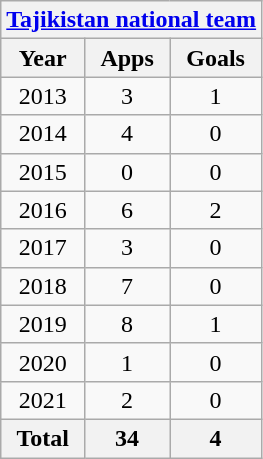<table class="wikitable" style="text-align:center">
<tr>
<th colspan=3><a href='#'>Tajikistan national team</a></th>
</tr>
<tr>
<th>Year</th>
<th>Apps</th>
<th>Goals</th>
</tr>
<tr>
<td>2013</td>
<td>3</td>
<td>1</td>
</tr>
<tr>
<td>2014</td>
<td>4</td>
<td>0</td>
</tr>
<tr>
<td>2015</td>
<td>0</td>
<td>0</td>
</tr>
<tr>
<td>2016</td>
<td>6</td>
<td>2</td>
</tr>
<tr>
<td>2017</td>
<td>3</td>
<td>0</td>
</tr>
<tr>
<td>2018</td>
<td>7</td>
<td>0</td>
</tr>
<tr>
<td>2019</td>
<td>8</td>
<td>1</td>
</tr>
<tr>
<td>2020</td>
<td>1</td>
<td>0</td>
</tr>
<tr>
<td>2021</td>
<td>2</td>
<td>0</td>
</tr>
<tr>
<th>Total</th>
<th>34</th>
<th>4</th>
</tr>
</table>
